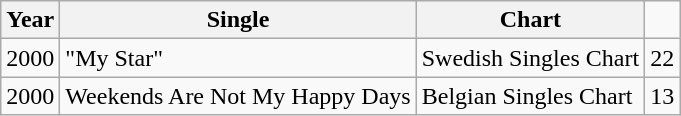<table class="wikitable">
<tr>
<th>Year</th>
<th>Single</th>
<th>Chart</th>
</tr>
<tr>
<td>2000</td>
<td>"My Star"</td>
<td>Swedish Singles Chart</td>
<td>22</td>
</tr>
<tr>
<td>2000</td>
<td>Weekends Are Not My Happy Days</td>
<td>Belgian Singles Chart</td>
<td>13</td>
</tr>
</table>
